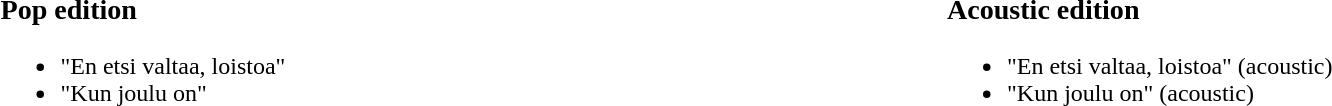<table width="100%">
<tr>
<td width="50%"><br><h3>Pop edition</h3><ul><li>"En etsi valtaa, loistoa"</li><li>"Kun joulu on"</li></ul></td>
<td><br><h3>Acoustic edition</h3><ul><li>"En etsi valtaa, loistoa" (acoustic)</li><li>"Kun joulu on" (acoustic)</li></ul></td>
</tr>
</table>
